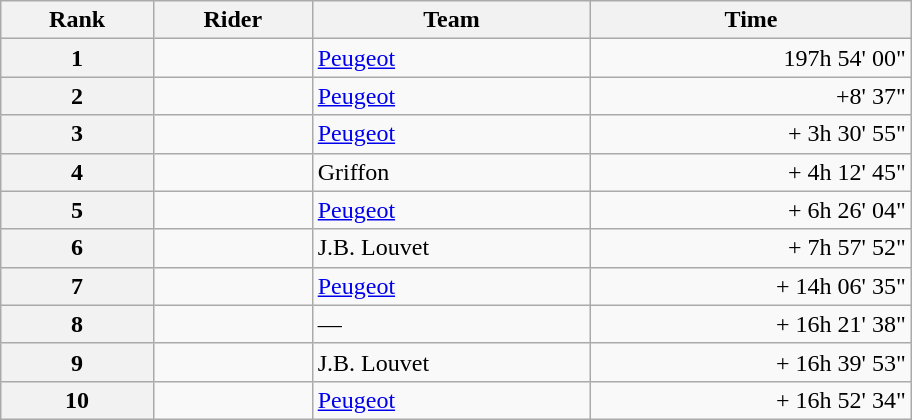<table class="wikitable" style="width:38em; margin-bottom:0;">
<tr>
<th scope="col">Rank</th>
<th scope="col">Rider</th>
<th scope="col">Team</th>
<th scope="col">Time</th>
</tr>
<tr>
<th scope="col">1</th>
<td></td>
<td><a href='#'>Peugeot</a></td>
<td style="text-align:right;">197h 54' 00"</td>
</tr>
<tr>
<th scope="col">2</th>
<td></td>
<td><a href='#'>Peugeot</a></td>
<td style="text-align:right;">+8' 37"</td>
</tr>
<tr>
<th scope="col">3</th>
<td></td>
<td><a href='#'>Peugeot</a></td>
<td style="text-align:right;">+ 3h 30' 55"</td>
</tr>
<tr>
<th scope="col">4</th>
<td></td>
<td>Griffon</td>
<td style="text-align:right;">+ 4h 12' 45"</td>
</tr>
<tr>
<th scope="col">5</th>
<td></td>
<td><a href='#'>Peugeot</a></td>
<td style="text-align:right;">+ 6h 26' 04"</td>
</tr>
<tr>
<th scope="col">6</th>
<td></td>
<td>J.B. Louvet</td>
<td style="text-align:right;">+ 7h 57' 52"</td>
</tr>
<tr>
<th scope="col">7</th>
<td></td>
<td><a href='#'>Peugeot</a></td>
<td style="text-align:right;">+ 14h 06' 35"</td>
</tr>
<tr>
<th scope="col">8</th>
<td></td>
<td>—</td>
<td style="text-align:right;">+ 16h 21' 38"</td>
</tr>
<tr>
<th scope="col">9</th>
<td></td>
<td>J.B. Louvet</td>
<td style="text-align:right;">+ 16h 39' 53"</td>
</tr>
<tr>
<th scope="col">10</th>
<td></td>
<td><a href='#'>Peugeot</a></td>
<td style="text-align:right;">+ 16h 52' 34"</td>
</tr>
</table>
